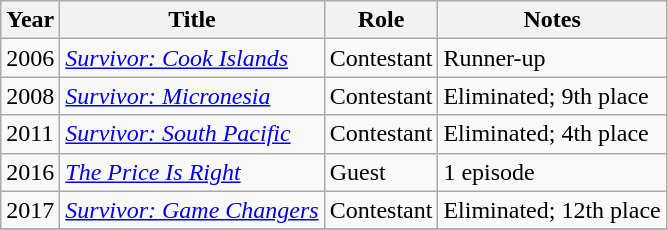<table class="wikitable sortable">
<tr>
<th>Year</th>
<th>Title</th>
<th>Role</th>
<th class="unsortable">Notes</th>
</tr>
<tr>
<td>2006</td>
<td><em><a href='#'>Survivor: Cook Islands</a></em></td>
<td>Contestant</td>
<td>Runner-up</td>
</tr>
<tr>
<td>2008</td>
<td><em><a href='#'>Survivor: Micronesia</a></em></td>
<td>Contestant</td>
<td>Eliminated; 9th place</td>
</tr>
<tr>
<td>2011</td>
<td><em><a href='#'>Survivor: South Pacific</a></em></td>
<td>Contestant</td>
<td>Eliminated; 4th place</td>
</tr>
<tr>
<td>2016</td>
<td><em><a href='#'>The Price Is Right</a></em></td>
<td>Guest</td>
<td>1 episode</td>
</tr>
<tr>
<td>2017</td>
<td><em><a href='#'>Survivor: Game Changers</a></em></td>
<td>Contestant</td>
<td>Eliminated; 12th place</td>
</tr>
<tr>
</tr>
</table>
